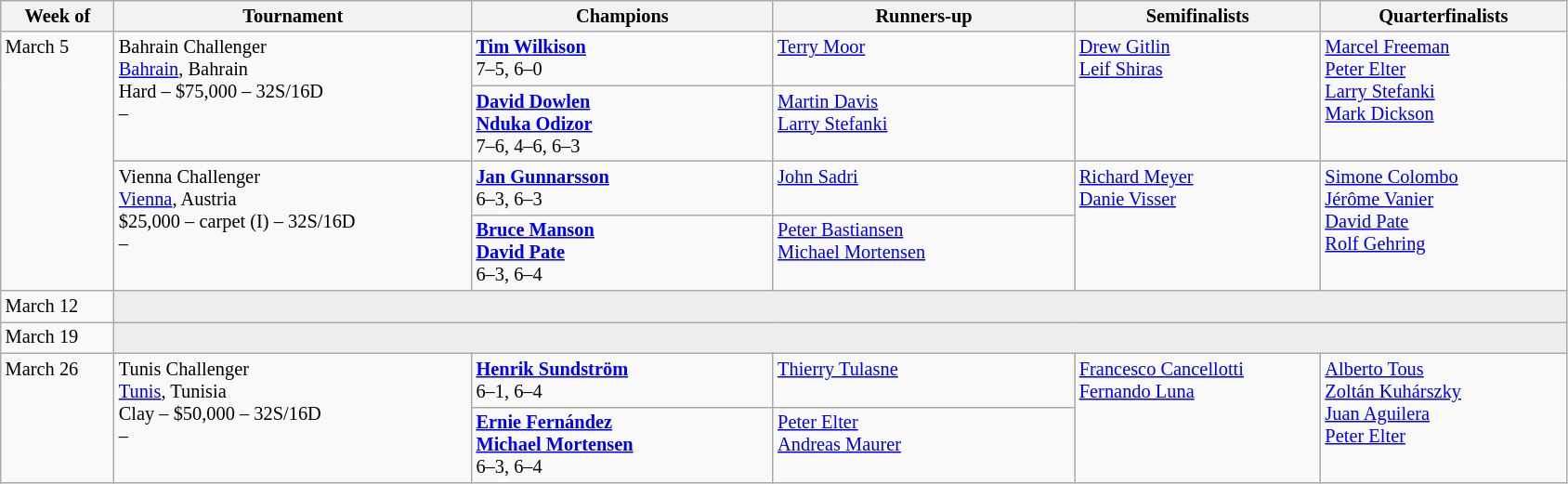<table class="wikitable" style="font-size:85%;">
<tr>
<th width="75">Week of</th>
<th width="250">Tournament</th>
<th width="210">Champions</th>
<th width="210">Runners-up</th>
<th width="170">Semifinalists</th>
<th width="170">Quarterfinalists</th>
</tr>
<tr valign="top">
<td rowspan="4">March 5</td>
<td rowspan="2">Bahrain Challenger<br> <a href='#'>Bahrain</a>, Bahrain<br>Hard – $75,000 – 32S/16D<br>  – </td>
<td> <strong><a href='#'>Tim Wilkison</a></strong> <br>7–5, 6–0</td>
<td> <a href='#'>Terry Moor</a></td>
<td rowspan="2"> <a href='#'>Drew Gitlin</a> <br>  <a href='#'>Leif Shiras</a></td>
<td rowspan="2"> <a href='#'>Marcel Freeman</a> <br> <a href='#'>Peter Elter</a> <br> <a href='#'>Larry Stefanki</a> <br>  <a href='#'>Mark Dickson</a></td>
</tr>
<tr valign="top">
<td> <strong><a href='#'>David Dowlen</a></strong> <br> <strong><a href='#'>Nduka Odizor</a></strong><br>7–6, 4–6, 6–3</td>
<td> <a href='#'>Martin Davis</a><br>  <a href='#'>Larry Stefanki</a></td>
</tr>
<tr valign="top">
<td rowspan="2">Vienna Challenger<br> <a href='#'>Vienna</a>, Austria<br>$25,000 – carpet (I) – 32S/16D<br>  – </td>
<td> <strong><a href='#'>Jan Gunnarsson</a></strong> <br>6–3, 6–3</td>
<td> <a href='#'>John Sadri</a></td>
<td rowspan="2"> <a href='#'>Richard Meyer</a> <br>  <a href='#'>Danie Visser</a></td>
<td rowspan="2"> <a href='#'>Simone Colombo</a> <br> <a href='#'>Jérôme Vanier</a> <br> <a href='#'>David Pate</a> <br>  <a href='#'>Rolf Gehring</a></td>
</tr>
<tr valign="top">
<td> <strong><a href='#'>Bruce Manson</a></strong> <br> <strong><a href='#'>David Pate</a></strong><br>6–3, 6–4</td>
<td> <a href='#'>Peter Bastiansen</a><br>  <a href='#'>Michael Mortensen</a></td>
</tr>
<tr valign="top">
<td rowspan="1">March 12</td>
<td colspan="5" bgcolor="#ededed"></td>
</tr>
<tr valign="top">
<td rowspan="1">March 19</td>
<td colspan="5" bgcolor="#ededed"></td>
</tr>
<tr valign="top">
<td rowspan="2">March 26</td>
<td rowspan="2">Tunis Challenger<br> <a href='#'>Tunis</a>, Tunisia<br>Clay – $50,000 – 32S/16D<br>  – </td>
<td> <strong><a href='#'>Henrik Sundström</a></strong> <br>6–1, 6–4</td>
<td> <a href='#'>Thierry Tulasne</a></td>
<td rowspan="2"> <a href='#'>Francesco Cancellotti</a> <br>  <a href='#'>Fernando Luna</a></td>
<td rowspan="2"> <a href='#'>Alberto Tous</a> <br> <a href='#'>Zoltán Kuhárszky</a> <br> <a href='#'>Juan Aguilera</a> <br>  <a href='#'>Peter Elter</a></td>
</tr>
<tr valign="top">
<td> <strong><a href='#'>Ernie Fernández</a></strong> <br> <strong><a href='#'>Michael Mortensen</a></strong><br>6–3, 6–4</td>
<td> <a href='#'>Peter Elter</a> <br>  <a href='#'>Andreas Maurer</a></td>
</tr>
</table>
